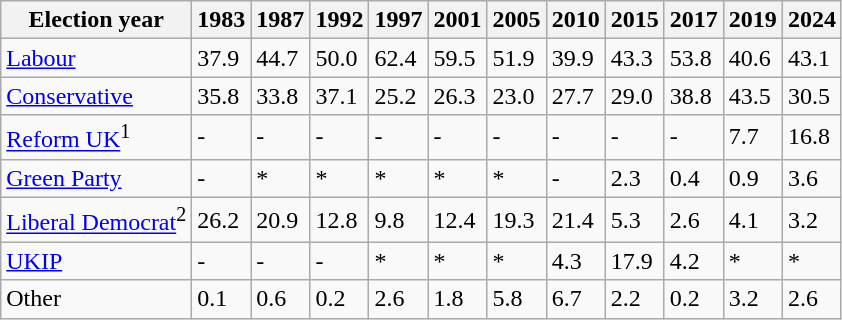<table class="wikitable">
<tr>
<th>Election year</th>
<th>1983</th>
<th>1987</th>
<th>1992</th>
<th>1997</th>
<th>2001</th>
<th>2005</th>
<th>2010</th>
<th>2015</th>
<th>2017</th>
<th>2019</th>
<th>2024</th>
</tr>
<tr>
<td><a href='#'>Labour</a></td>
<td>37.9</td>
<td>44.7</td>
<td>50.0</td>
<td>62.4</td>
<td>59.5</td>
<td>51.9</td>
<td>39.9</td>
<td>43.3</td>
<td>53.8</td>
<td>40.6</td>
<td>43.1</td>
</tr>
<tr>
<td><a href='#'>Conservative</a></td>
<td>35.8</td>
<td>33.8</td>
<td>37.1</td>
<td>25.2</td>
<td>26.3</td>
<td>23.0</td>
<td>27.7</td>
<td>29.0</td>
<td>38.8</td>
<td>43.5</td>
<td>30.5</td>
</tr>
<tr>
<td><a href='#'>Reform UK</a><sup>1</sup></td>
<td>-</td>
<td>-</td>
<td>-</td>
<td>-</td>
<td>-</td>
<td>-</td>
<td>-</td>
<td>-</td>
<td>-</td>
<td>7.7</td>
<td>16.8</td>
</tr>
<tr>
<td><a href='#'>Green Party</a></td>
<td>-</td>
<td>*</td>
<td>*</td>
<td>*</td>
<td>*</td>
<td>*</td>
<td>-</td>
<td>2.3</td>
<td>0.4</td>
<td>0.9</td>
<td>3.6</td>
</tr>
<tr>
<td><a href='#'>Liberal Democrat</a><sup>2</sup></td>
<td>26.2</td>
<td>20.9</td>
<td>12.8</td>
<td>9.8</td>
<td>12.4</td>
<td>19.3</td>
<td>21.4</td>
<td>5.3</td>
<td>2.6</td>
<td>4.1</td>
<td>3.2</td>
</tr>
<tr>
<td><a href='#'>UKIP</a></td>
<td>-</td>
<td>-</td>
<td>-</td>
<td>*</td>
<td>*</td>
<td>*</td>
<td>4.3</td>
<td>17.9</td>
<td>4.2</td>
<td>*</td>
<td>*</td>
</tr>
<tr>
<td>Other</td>
<td>0.1</td>
<td>0.6</td>
<td>0.2</td>
<td>2.6</td>
<td>1.8</td>
<td>5.8</td>
<td>6.7</td>
<td>2.2</td>
<td>0.2</td>
<td>3.2</td>
<td>2.6</td>
</tr>
</table>
